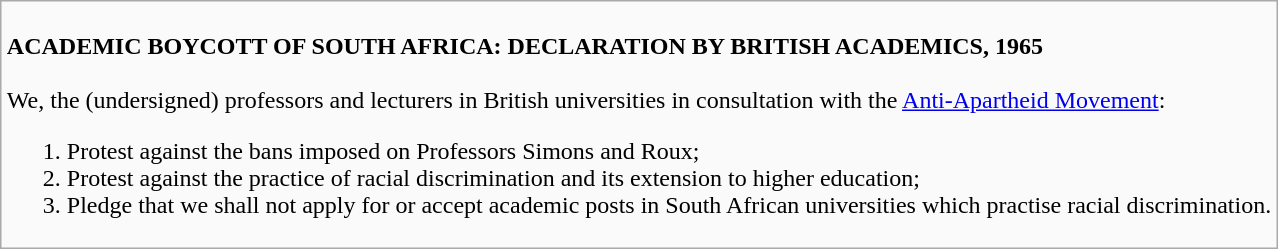<table class="wikitable" style="margin-left: auto; margin-right: auto; border: none;">
<tr>
<td style="background:#FAFAFA; text-align:left;"><br><div><strong>ACADEMIC BOYCOTT OF SOUTH AFRICA: DECLARATION BY BRITISH ACADEMICS, 1965</strong></div><br>We, the (undersigned) professors and lecturers in British universities in consultation with the <a href='#'>Anti-Apartheid Movement</a>:<ol><li>Protest against the bans imposed on Professors Simons and Roux;</li><li>Protest against the practice of racial discrimination and its extension to higher education;</li><li>Pledge that we shall not apply for or accept academic posts in South African universities which practise racial discrimination.</li></ol></td>
</tr>
</table>
